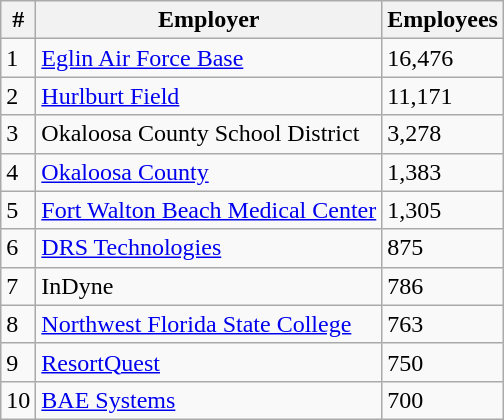<table class="wikitable">
<tr>
<th>#</th>
<th>Employer</th>
<th>Employees</th>
</tr>
<tr>
<td>1</td>
<td><a href='#'>Eglin Air Force Base</a></td>
<td>16,476</td>
</tr>
<tr>
<td>2</td>
<td><a href='#'>Hurlburt Field</a></td>
<td>11,171</td>
</tr>
<tr>
<td>3</td>
<td>Okaloosa County School District</td>
<td>3,278</td>
</tr>
<tr>
<td>4</td>
<td><a href='#'>Okaloosa County</a></td>
<td>1,383</td>
</tr>
<tr>
<td>5</td>
<td><a href='#'>Fort Walton Beach Medical Center</a></td>
<td>1,305</td>
</tr>
<tr>
<td>6</td>
<td><a href='#'>DRS Technologies</a></td>
<td>875</td>
</tr>
<tr>
<td>7</td>
<td>InDyne</td>
<td>786</td>
</tr>
<tr>
<td>8</td>
<td><a href='#'>Northwest Florida State College</a></td>
<td>763</td>
</tr>
<tr>
<td>9</td>
<td><a href='#'>ResortQuest</a></td>
<td>750</td>
</tr>
<tr>
<td>10</td>
<td><a href='#'>BAE Systems</a></td>
<td>700</td>
</tr>
</table>
